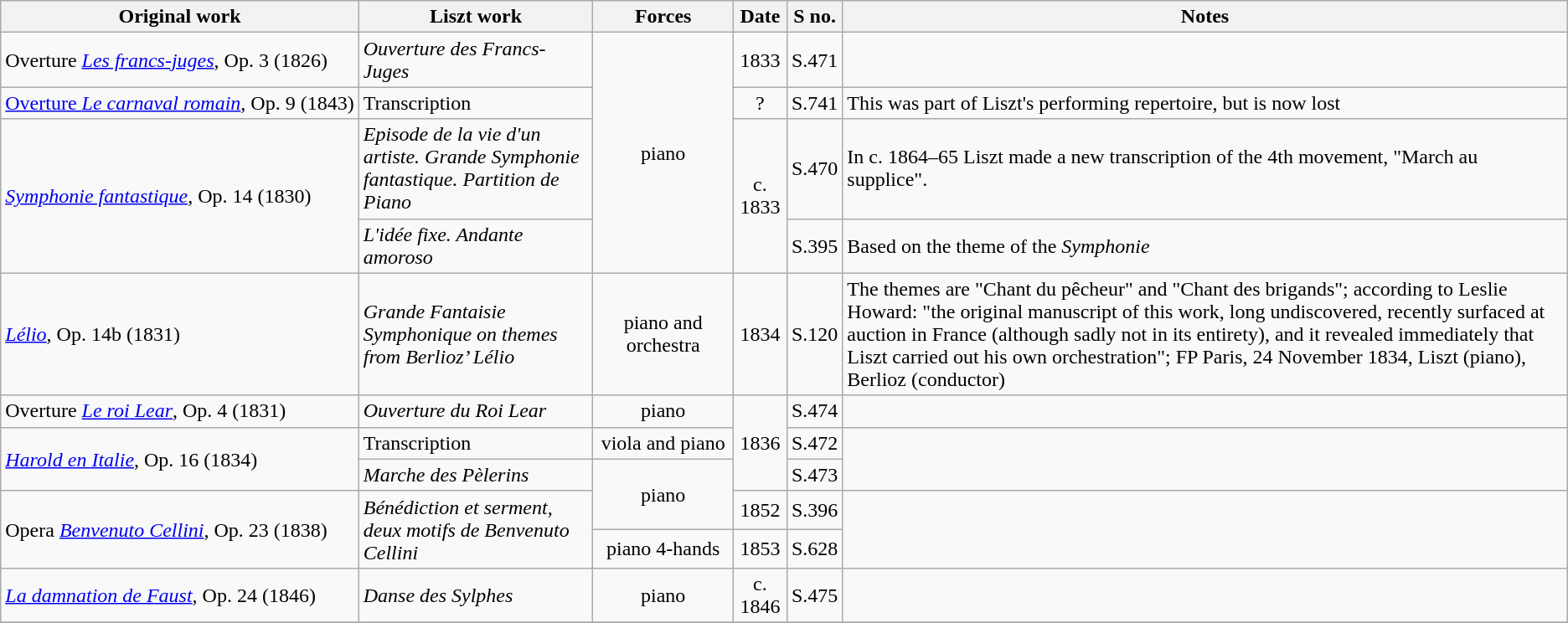<table class="wikitable">
<tr>
<th>Original work</th>
<th>Liszt work</th>
<th>Forces</th>
<th>Date</th>
<th>S no.</th>
<th>Notes</th>
</tr>
<tr>
<td>Overture <em><a href='#'>Les francs-juges</a></em>, Op. 3 (1826)</td>
<td><em>Ouverture des Francs-Juges</em></td>
<td rowspan=4 style="text-align: center">piano</td>
<td style="text-align: center">1833</td>
<td>S.471</td>
<td></td>
</tr>
<tr>
<td><a href='#'>Overture <em>Le carnaval romain</em></a>, Op. 9 (1843)</td>
<td>Transcription</td>
<td style="text-align: center">?</td>
<td>S.741</td>
<td>This was part of Liszt's performing repertoire, but is now lost</td>
</tr>
<tr>
<td rowspan=2><em><a href='#'>Symphonie fantastique</a></em>, Op. 14 (1830)</td>
<td><em>Episode de la vie d'un artiste. Grande Symphonie fantastique. Partition de Piano</em></td>
<td rowspan=2 style="text-align: center">c. 1833</td>
<td>S.470</td>
<td>In c. 1864–65 Liszt made a new transcription of the 4th movement, "March au supplice".</td>
</tr>
<tr>
<td><em>L'idée fixe. Andante amoroso</em></td>
<td>S.395</td>
<td>Based on the theme of the <em>Symphonie</em></td>
</tr>
<tr>
<td><em><a href='#'>Lélio</a></em>, Op. 14b (1831)</td>
<td><em>Grande Fantaisie Symphonique on themes from Berlioz’ Lélio</em></td>
<td style="text-align: center">piano and orchestra</td>
<td style="text-align: center">1834</td>
<td>S.120</td>
<td>The themes are "Chant du pêcheur" and "Chant des brigands"; according to Leslie Howard: "the original manuscript of this work, long undiscovered, recently surfaced at auction in France (although sadly not in its entirety), and it revealed immediately that Liszt carried out his own orchestration"; FP Paris, 24 November 1834, Liszt (piano), Berlioz (conductor)</td>
</tr>
<tr>
<td>Overture <em><a href='#'>Le roi Lear</a></em>, Op. 4 (1831)</td>
<td><em>Ouverture du Roi Lear</em></td>
<td style="text-align: center">piano</td>
<td rowspan=3 style="text-align: center">1836</td>
<td>S.474</td>
<td></td>
</tr>
<tr>
<td rowspan=2><em><a href='#'>Harold en Italie</a></em>, Op. 16 (1834)</td>
<td>Transcription</td>
<td style="text-align: center">viola and piano</td>
<td>S.472</td>
<td rowspan=2></td>
</tr>
<tr>
<td><em>Marche des Pèlerins</em></td>
<td rowspan=2 style="text-align: center">piano</td>
<td>S.473</td>
</tr>
<tr>
<td rowspan=2>Opera <em><a href='#'>Benvenuto Cellini</a></em>, Op. 23 (1838)</td>
<td rowspan=2><em>Bénédiction et serment, deux motifs de Benvenuto Cellini</em></td>
<td style="text-align: center">1852</td>
<td>S.396</td>
<td rowspan=2></td>
</tr>
<tr>
<td style="text-align: center">piano 4‑hands</td>
<td style="text-align: center">1853</td>
<td>S.628</td>
</tr>
<tr>
<td><em><a href='#'>La damnation de Faust</a></em>, Op. 24 (1846)</td>
<td><em>Danse des Sylphes</em></td>
<td style="text-align: center">piano</td>
<td style="text-align: center">c. 1846</td>
<td>S.475</td>
<td></td>
</tr>
<tr>
</tr>
</table>
